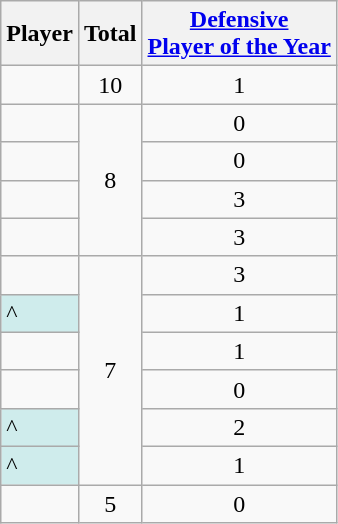<table class="wikitable sortable">
<tr>
<th>Player</th>
<th>Total</th>
<th><a href='#'>Defensive<br>Player of the Year</a></th>
</tr>
<tr>
<td></td>
<td align=center>10</td>
<td align=center>1</td>
</tr>
<tr>
<td></td>
<td align=center rowspan=4>8</td>
<td align=center>0</td>
</tr>
<tr>
<td></td>
<td align=center>0</td>
</tr>
<tr>
<td></td>
<td align=center>3</td>
</tr>
<tr>
<td></td>
<td align=center>3</td>
</tr>
<tr>
<td></td>
<td align=center rowspan=6>7</td>
<td align=center>3</td>
</tr>
<tr>
<td bgcolor="CFECEC">^</td>
<td align=center>1</td>
</tr>
<tr>
<td></td>
<td align=center>1</td>
</tr>
<tr>
<td></td>
<td align=center>0</td>
</tr>
<tr>
<td bgcolor="CFECEC">^</td>
<td align=center>2</td>
</tr>
<tr>
<td bgcolor="CFECEC">^</td>
<td align=center>1</td>
</tr>
<tr>
<td></td>
<td align=center>5</td>
<td align=center>0</td>
</tr>
</table>
